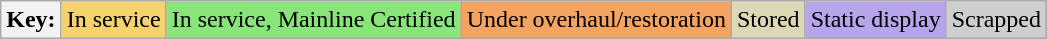<table class="wikitable">
<tr>
<th>Key:</th>
<td style="background:#f5d26c;">In service</td>
<td style="background:#89e579;">In service, Mainline Certified</td>
<td style="background:#f4a460;">Under overhaul/restoration</td>
<td style="background:#ded7b6;">Stored</td>
<td style="background:#b7a4eb;">Static display</td>
<td style="background:#cecece;">Scrapped</td>
</tr>
</table>
